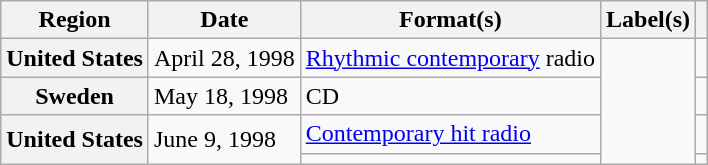<table class="wikitable plainrowheaders">
<tr>
<th scope="col">Region</th>
<th scope="col">Date</th>
<th scope="col">Format(s)</th>
<th scope="col">Label(s)</th>
<th scope="col"></th>
</tr>
<tr>
<th scope="row">United States</th>
<td>April 28, 1998</td>
<td><a href='#'>Rhythmic contemporary</a> radio</td>
<td rowspan="4"></td>
<td></td>
</tr>
<tr>
<th scope="row">Sweden</th>
<td>May 18, 1998</td>
<td>CD</td>
<td></td>
</tr>
<tr>
<th scope="row" rowspan="2">United States</th>
<td rowspan="2">June 9, 1998</td>
<td><a href='#'>Contemporary hit radio</a></td>
<td></td>
</tr>
<tr>
<td></td>
<td></td>
</tr>
</table>
